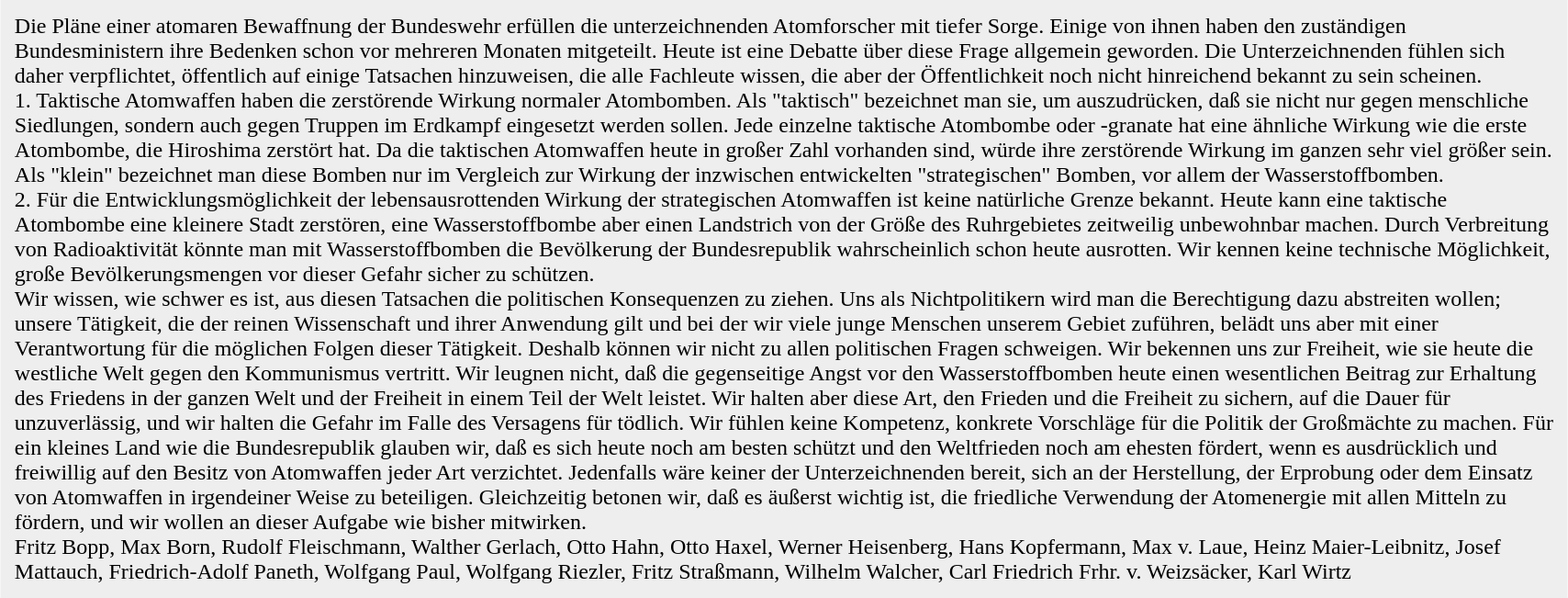<table border="0" cellpadding="10" cellspacing="0" align="center" width="90%" style="background-color: #EEEEEE;">
<tr ---->
<td>Die Pläne einer atomaren Bewaffnung der Bundeswehr erfüllen die unterzeichnenden Atomforscher mit tiefer Sorge. Einige von ihnen haben den zuständigen Bundesministern ihre Bedenken schon vor mehreren Monaten mitgeteilt. Heute ist eine Debatte über diese Frage allgemein geworden. Die Unterzeichnenden fühlen sich daher verpflichtet, öffentlich auf einige Tatsachen hinzuweisen, die alle Fachleute wissen, die aber der Öffentlichkeit noch nicht hinreichend bekannt zu sein scheinen.<br>1. Taktische Atomwaffen haben die zerstörende Wirkung normaler Atombomben. Als "taktisch" bezeichnet man sie, um auszudrücken, daß sie nicht nur gegen menschliche Siedlungen, sondern auch gegen Truppen im Erdkampf eingesetzt werden sollen. Jede einzelne taktische Atombombe oder -granate hat eine ähnliche Wirkung wie die erste Atombombe, die Hiroshima zerstört hat. Da die taktischen Atomwaffen heute in großer Zahl vorhanden sind, würde ihre zerstörende Wirkung im ganzen sehr viel größer sein. Als "klein" bezeichnet man diese Bomben nur im Vergleich zur Wirkung der inzwischen entwickelten "strategischen" Bomben, vor allem der Wasserstoffbomben.<br>2. Für die Entwicklungsmöglichkeit der lebensausrottenden Wirkung der strategischen Atomwaffen ist keine natürliche Grenze bekannt. Heute kann eine taktische Atombombe eine kleinere Stadt zerstören, eine Wasserstoffbombe aber einen Landstrich von der Größe des Ruhrgebietes zeitweilig unbewohnbar machen. Durch Verbreitung von Radioaktivität könnte man mit Wasserstoffbomben die Bevölkerung der Bundesrepublik wahrscheinlich schon heute ausrotten. Wir kennen keine technische Möglichkeit, große Bevölkerungsmengen vor dieser Gefahr sicher zu schützen.<br>Wir wissen, wie schwer es ist, aus diesen Tatsachen die politischen Konsequenzen zu ziehen. Uns als Nichtpolitikern wird man die Berechtigung dazu abstreiten wollen; unsere Tätigkeit, die der reinen Wissenschaft und ihrer Anwendung gilt und bei der wir viele junge Menschen unserem Gebiet zuführen, belädt uns aber mit einer Verantwortung für die möglichen Folgen dieser Tätigkeit. Deshalb können wir nicht zu allen politischen Fragen schweigen. Wir bekennen uns zur Freiheit, wie sie heute die westliche Welt gegen den Kommunismus vertritt. Wir leugnen nicht, daß die gegenseitige Angst vor den Wasserstoffbomben heute einen wesentlichen Beitrag zur Erhaltung des Friedens in der ganzen Welt und der Freiheit in einem Teil der Welt leistet. Wir halten aber diese Art, den Frieden und die Freiheit zu sichern, auf die Dauer für unzuverlässig, und wir halten die Gefahr im Falle des Versagens für tödlich. Wir fühlen keine Kompetenz, konkrete Vorschläge für die Politik der Großmächte zu machen. Für ein kleines Land wie die Bundesrepublik glauben wir, daß es sich heute noch am besten schützt und den Weltfrieden noch am ehesten fördert, wenn es ausdrücklich und freiwillig auf den Besitz von Atomwaffen jeder Art verzichtet. Jedenfalls wäre keiner der Unterzeichnenden bereit, sich an der Herstellung, der Erprobung oder dem Einsatz von Atomwaffen in irgendeiner Weise zu beteiligen. Gleichzeitig betonen wir, daß es äußerst wichtig ist, die friedliche Verwendung der Atomenergie mit allen Mitteln zu fördern, und wir wollen an dieser Aufgabe wie bisher mitwirken.<br>Fritz Bopp, Max Born, Rudolf Fleischmann, Walther Gerlach, Otto Hahn, Otto Haxel, Werner Heisenberg, Hans Kopfermann, Max v. Laue, Heinz Maier-Leibnitz, Josef Mattauch, Friedrich-Adolf Paneth, Wolfgang Paul, Wolfgang Riezler, Fritz Straßmann, Wilhelm Walcher, Carl Friedrich Frhr. v. Weizsäcker, Karl Wirtz</td>
</tr>
</table>
